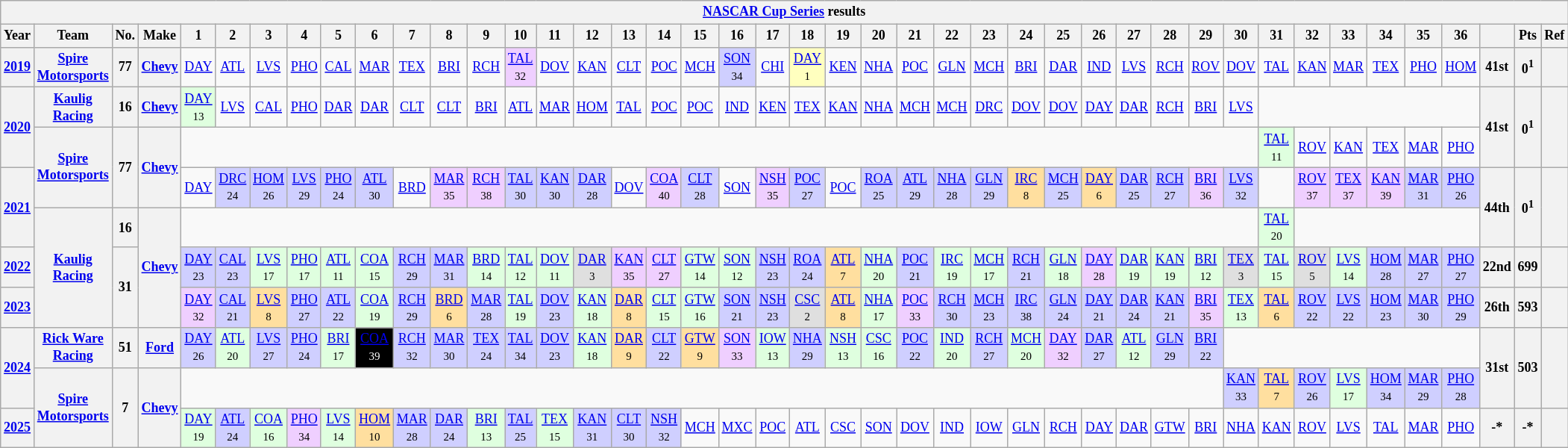<table class="wikitable" style="text-align:center; font-size:75%">
<tr>
<th colspan=45><a href='#'>NASCAR Cup Series</a> results</th>
</tr>
<tr>
<th>Year</th>
<th>Team</th>
<th>No.</th>
<th>Make</th>
<th>1</th>
<th>2</th>
<th>3</th>
<th>4</th>
<th>5</th>
<th>6</th>
<th>7</th>
<th>8</th>
<th>9</th>
<th>10</th>
<th>11</th>
<th>12</th>
<th>13</th>
<th>14</th>
<th>15</th>
<th>16</th>
<th>17</th>
<th>18</th>
<th>19</th>
<th>20</th>
<th>21</th>
<th>22</th>
<th>23</th>
<th>24</th>
<th>25</th>
<th>26</th>
<th>27</th>
<th>28</th>
<th>29</th>
<th>30</th>
<th>31</th>
<th>32</th>
<th>33</th>
<th>34</th>
<th>35</th>
<th>36</th>
<th></th>
<th>Pts</th>
<th>Ref</th>
</tr>
<tr>
<th><a href='#'>2019</a></th>
<th><a href='#'>Spire Motorsports</a></th>
<th>77</th>
<th><a href='#'>Chevy</a></th>
<td><a href='#'>DAY</a></td>
<td><a href='#'>ATL</a></td>
<td><a href='#'>LVS</a></td>
<td><a href='#'>PHO</a></td>
<td><a href='#'>CAL</a></td>
<td><a href='#'>MAR</a></td>
<td><a href='#'>TEX</a></td>
<td><a href='#'>BRI</a></td>
<td><a href='#'>RCH</a></td>
<td style="background:#EFCFFF;"><a href='#'>TAL</a><br><small>32</small></td>
<td><a href='#'>DOV</a></td>
<td><a href='#'>KAN</a></td>
<td><a href='#'>CLT</a></td>
<td><a href='#'>POC</a></td>
<td><a href='#'>MCH</a></td>
<td style="background:#CFCFFF;"><a href='#'>SON</a><br><small>34</small></td>
<td><a href='#'>CHI</a></td>
<td style="background:#FFFFBF;"><a href='#'>DAY</a><br><small>1</small></td>
<td><a href='#'>KEN</a></td>
<td><a href='#'>NHA</a></td>
<td><a href='#'>POC</a></td>
<td><a href='#'>GLN</a></td>
<td><a href='#'>MCH</a></td>
<td><a href='#'>BRI</a></td>
<td><a href='#'>DAR</a></td>
<td><a href='#'>IND</a></td>
<td><a href='#'>LVS</a></td>
<td><a href='#'>RCH</a></td>
<td><a href='#'>ROV</a></td>
<td><a href='#'>DOV</a></td>
<td><a href='#'>TAL</a></td>
<td><a href='#'>KAN</a></td>
<td><a href='#'>MAR</a></td>
<td><a href='#'>TEX</a></td>
<td><a href='#'>PHO</a></td>
<td><a href='#'>HOM</a></td>
<th>41st</th>
<th>0<sup>1</sup></th>
<th></th>
</tr>
<tr>
<th rowspan=2><a href='#'>2020</a></th>
<th><a href='#'>Kaulig Racing</a></th>
<th>16</th>
<th><a href='#'>Chevy</a></th>
<td style="background:#DFFFDF;"><a href='#'>DAY</a><br><small>13</small></td>
<td><a href='#'>LVS</a></td>
<td><a href='#'>CAL</a></td>
<td><a href='#'>PHO</a></td>
<td><a href='#'>DAR</a></td>
<td><a href='#'>DAR</a></td>
<td><a href='#'>CLT</a></td>
<td><a href='#'>CLT</a></td>
<td><a href='#'>BRI</a></td>
<td><a href='#'>ATL</a></td>
<td><a href='#'>MAR</a></td>
<td><a href='#'>HOM</a></td>
<td><a href='#'>TAL</a></td>
<td><a href='#'>POC</a></td>
<td><a href='#'>POC</a></td>
<td><a href='#'>IND</a></td>
<td><a href='#'>KEN</a></td>
<td><a href='#'>TEX</a></td>
<td><a href='#'>KAN</a></td>
<td><a href='#'>NHA</a></td>
<td><a href='#'>MCH</a></td>
<td><a href='#'>MCH</a></td>
<td><a href='#'>DRC</a></td>
<td><a href='#'>DOV</a></td>
<td><a href='#'>DOV</a></td>
<td><a href='#'>DAY</a></td>
<td><a href='#'>DAR</a></td>
<td><a href='#'>RCH</a></td>
<td><a href='#'>BRI</a></td>
<td><a href='#'>LVS</a></td>
<td colspan=6></td>
<th rowspan=2>41st</th>
<th rowspan=2>0<sup>1</sup></th>
<th rowspan=2></th>
</tr>
<tr>
<th rowspan=2><a href='#'>Spire Motorsports</a></th>
<th rowspan=2>77</th>
<th rowspan=2><a href='#'>Chevy</a></th>
<td colspan=30></td>
<td style="background:#DFFFDF;"><a href='#'>TAL</a><br><small>11</small></td>
<td><a href='#'>ROV</a></td>
<td><a href='#'>KAN</a></td>
<td><a href='#'>TEX</a></td>
<td><a href='#'>MAR</a></td>
<td><a href='#'>PHO</a></td>
</tr>
<tr>
<th rowspan=2><a href='#'>2021</a></th>
<td><a href='#'>DAY</a></td>
<td style="background:#CFCFFF;"><a href='#'>DRC</a><br><small>24</small></td>
<td style="background:#CFCFFF;"><a href='#'>HOM</a><br><small>26</small></td>
<td style="background:#CFCFFF;"><a href='#'>LVS</a><br><small>29</small></td>
<td style="background:#CFCFFF;"><a href='#'>PHO</a><br><small>24</small></td>
<td style="background:#CFCFFF;"><a href='#'>ATL</a><br><small>30</small></td>
<td><a href='#'>BRD</a></td>
<td style="background:#EFCFFF;"><a href='#'>MAR</a><br><small>35</small></td>
<td style="background:#EFCFFF;"><a href='#'>RCH</a><br><small>38</small></td>
<td style="background:#CFCFFF;"><a href='#'>TAL</a><br><small>30</small></td>
<td style="background:#CFCFFF;"><a href='#'>KAN</a><br><small>30</small></td>
<td style="background:#CFCFFF;"><a href='#'>DAR</a><br><small>28</small></td>
<td><a href='#'>DOV</a></td>
<td style="background:#EFCFFF;"><a href='#'>COA</a><br><small>40</small></td>
<td style="background:#CFCFFF;"><a href='#'>CLT</a><br><small>28</small></td>
<td><a href='#'>SON</a></td>
<td style="background:#EFCFFF;"><a href='#'>NSH</a><br><small>35</small></td>
<td style="background:#CFCFFF;"><a href='#'>POC</a><br><small>27</small></td>
<td><a href='#'>POC</a></td>
<td style="background:#CFCFFF;"><a href='#'>ROA</a><br><small>25</small></td>
<td style="background:#CFCFFF;"><a href='#'>ATL</a><br><small>29</small></td>
<td style="background:#CFCFFF;"><a href='#'>NHA</a><br><small>28</small></td>
<td style="background:#CFCFFF;"><a href='#'>GLN</a><br><small>29</small></td>
<td style="background:#FFDF9F;"><a href='#'>IRC</a><br><small>8</small></td>
<td style="background:#CFCFFF;"><a href='#'>MCH</a><br><small>25</small></td>
<td style="background:#FFDF9F;"><a href='#'>DAY</a><br><small>6</small></td>
<td style="background:#CFCFFF;"><a href='#'>DAR</a><br><small>25</small></td>
<td style="background:#CFCFFF;"><a href='#'>RCH</a><br><small>27</small></td>
<td style="background:#EFCFFF;"><a href='#'>BRI</a><br><small>36</small></td>
<td style="background:#CFCFFF;"><a href='#'>LVS</a><br><small>32</small></td>
<td></td>
<td style="background:#EFCFFF;"><a href='#'>ROV</a><br><small>37</small></td>
<td style="background:#EFCFFF;"><a href='#'>TEX</a><br><small>37</small></td>
<td style="background:#EFCFFF;"><a href='#'>KAN</a><br><small>39</small></td>
<td style="background:#CFCFFF;"><a href='#'>MAR</a><br><small>31</small></td>
<td style="background:#CFCFFF;"><a href='#'>PHO</a><br><small>26</small></td>
<th rowspan=2>44th</th>
<th rowspan=2>0<sup>1</sup></th>
<th rowspan=2></th>
</tr>
<tr>
<th rowspan=3><a href='#'>Kaulig Racing</a></th>
<th>16</th>
<th rowspan=3><a href='#'>Chevy</a></th>
<td colspan=30></td>
<td style="background:#DFFFDF;"><a href='#'>TAL</a><br><small>20</small></td>
<td colspan=5></td>
</tr>
<tr>
<th><a href='#'>2022</a></th>
<th rowspan=2>31</th>
<td style="background:#CFCFFF;"><a href='#'>DAY</a><br><small>23</small></td>
<td style="background:#CFCFFF;"><a href='#'>CAL</a><br><small>23</small></td>
<td style="background:#DFFFDF;"><a href='#'>LVS</a><br><small>17</small></td>
<td style="background:#DFFFDF;"><a href='#'>PHO</a><br><small>17</small></td>
<td style="background:#DFFFDF;"><a href='#'>ATL</a><br><small>11</small></td>
<td style="background:#DFFFDF;"><a href='#'>COA</a><br><small>15</small></td>
<td style="background:#CFCFFF;"><a href='#'>RCH</a><br><small>29</small></td>
<td style="background:#CFCFFF;"><a href='#'>MAR</a><br><small>31</small></td>
<td style="background:#DFFFDF;"><a href='#'>BRD</a><br><small>14</small></td>
<td style="background:#DFFFDF;"><a href='#'>TAL</a><br><small>12</small></td>
<td style="background:#DFFFDF;"><a href='#'>DOV</a><br><small>11</small></td>
<td style="background:#DFDFDF;"><a href='#'>DAR</a><br><small>3</small></td>
<td style="background:#EFCFFF;"><a href='#'>KAN</a><br><small>35</small></td>
<td style="background:#EFCFFF;"><a href='#'>CLT</a><br><small>27</small></td>
<td style="background:#DFFFDF;"><a href='#'>GTW</a><br><small>14</small></td>
<td style="background:#DFFFDF;"><a href='#'>SON</a><br><small>12</small></td>
<td style="background:#CFCFFF;"><a href='#'>NSH</a><br><small>23</small></td>
<td style="background:#CFCFFF;"><a href='#'>ROA</a><br><small>24</small></td>
<td style="background:#FFDF9F;"><a href='#'>ATL</a><br><small>7</small></td>
<td style="background:#DFFFDF;"><a href='#'>NHA</a><br><small>20</small></td>
<td style="background:#CFCFFF;"><a href='#'>POC</a><br><small>21</small></td>
<td style="background:#DFFFDF;"><a href='#'>IRC</a><br><small>19</small></td>
<td style="background:#DFFFDF;"><a href='#'>MCH</a><br><small>17</small></td>
<td style="background:#CFCFFF;"><a href='#'>RCH</a><br><small>21</small></td>
<td style="background:#DFFFDF;"><a href='#'>GLN</a><br><small>18</small></td>
<td style="background:#EFCFFF;"><a href='#'>DAY</a><br><small>28</small></td>
<td style="background:#DFFFDF;"><a href='#'>DAR</a><br><small>19</small></td>
<td style="background:#DFFFDF;"><a href='#'>KAN</a><br><small>19</small></td>
<td style="background:#DFFFDF;"><a href='#'>BRI</a><br><small>12</small></td>
<td style="background:#DFDFDF;"><a href='#'>TEX</a><br><small>3</small></td>
<td style="background:#DFFFDF;"><a href='#'>TAL</a><br><small>15</small></td>
<td style="background:#DFDFDF;"><a href='#'>ROV</a><br><small>5</small></td>
<td style="background:#DFFFDF;"><a href='#'>LVS</a><br><small>14</small></td>
<td style="background:#CFCFFF;"><a href='#'>HOM</a><br><small>28</small></td>
<td style="background:#CFCFFF;"><a href='#'>MAR</a><br><small>27</small></td>
<td style="background:#CFCFFF;"><a href='#'>PHO</a><br><small>27</small></td>
<th>22nd</th>
<th>699</th>
<th></th>
</tr>
<tr>
<th><a href='#'>2023</a></th>
<td style="background:#EFCFFF;"><a href='#'>DAY</a><br><small>32</small></td>
<td style="background:#CFCFFF;"><a href='#'>CAL</a><br><small>21</small></td>
<td style="background:#FFDF9F;"><a href='#'>LVS</a><br><small>8</small></td>
<td style="background:#CFCFFF;"><a href='#'>PHO</a><br><small>27</small></td>
<td style="background:#CFCFFF;"><a href='#'>ATL</a><br><small>22</small></td>
<td style="background:#DFFFDF;"><a href='#'>COA</a><br><small>19</small></td>
<td style="background:#CFCFFF;"><a href='#'>RCH</a><br><small>29</small></td>
<td style="background:#FFDF9F;"><a href='#'>BRD</a><br><small>6</small></td>
<td style="background:#CFCFFF;"><a href='#'>MAR</a><br><small>28</small></td>
<td style="background:#DFFFDF;"><a href='#'>TAL</a><br><small>19</small></td>
<td style="background:#CFCFFF;"><a href='#'>DOV</a><br><small>23</small></td>
<td style="background:#DFFFDF;"><a href='#'>KAN</a><br><small>18</small></td>
<td style="background:#FFDF9F;"><a href='#'>DAR</a><br><small>8</small></td>
<td style="background:#DFFFDF;"><a href='#'>CLT</a><br><small>15</small></td>
<td style="background:#DFFFDF;"><a href='#'>GTW</a><br><small>16</small></td>
<td style="background:#CFCFFF;"><a href='#'>SON</a><br><small>21</small></td>
<td style="background:#CFCFFF;"><a href='#'>NSH</a><br><small>23</small></td>
<td style="background:#DFDFDF;"><a href='#'>CSC</a><br><small>2</small></td>
<td style="background:#FFDF9F;"><a href='#'>ATL</a><br><small>8</small></td>
<td style="background:#DFFFDF;"><a href='#'>NHA</a><br><small>17</small></td>
<td style="background:#EFCFFF;"><a href='#'>POC</a><br><small>33</small></td>
<td style="background:#CFCFFF;"><a href='#'>RCH</a><br><small>30</small></td>
<td style="background:#CFCFFF;"><a href='#'>MCH</a><br><small>23</small></td>
<td style="background:#CFCFFF;"><a href='#'>IRC</a><br><small>38</small></td>
<td style="background:#CFCFFF;"><a href='#'>GLN</a><br><small>24</small></td>
<td style="background:#CFCFFF;"><a href='#'>DAY</a><br><small>21</small></td>
<td style="background:#CFCFFF;"><a href='#'>DAR</a><br><small>24</small></td>
<td style="background:#CFCFFF;"><a href='#'>KAN</a><br><small>21</small></td>
<td style="background:#EFCFFF;"><a href='#'>BRI</a><br><small>35</small></td>
<td style="background:#DFFFDF;"><a href='#'>TEX</a><br><small>13</small></td>
<td style="background:#FFDF9F;"><a href='#'>TAL</a><br><small>6</small></td>
<td style="background:#CFCFFF;"><a href='#'>ROV</a><br><small>22</small></td>
<td style="background:#CFCFFF;"><a href='#'>LVS</a><br><small>22</small></td>
<td style="background:#CFCFFF;"><a href='#'>HOM</a><br><small>23</small></td>
<td style="background:#CFCFFF;"><a href='#'>MAR</a><br><small>30</small></td>
<td style="background:#CFCFFF;"><a href='#'>PHO</a><br><small>29</small></td>
<th>26th</th>
<th>593</th>
<th></th>
</tr>
<tr>
<th rowspan=2><a href='#'>2024</a></th>
<th><a href='#'>Rick Ware Racing</a></th>
<th>51</th>
<th><a href='#'>Ford</a></th>
<td style="background:#CFCFFF;"><a href='#'>DAY</a><br><small>26</small></td>
<td style="background:#DFFFDF;"><a href='#'>ATL</a><br><small>20</small></td>
<td style="background:#CFCFFF;"><a href='#'>LVS</a><br><small>27</small></td>
<td style="background:#CFCFFF;"><a href='#'>PHO</a><br><small>24</small></td>
<td style="background:#DFFFDF;"><a href='#'>BRI</a><br><small>17</small></td>
<td style="background:#000000; color:white;"><a href='#'><span>COA</span></a><br><small>39</small></td>
<td style="background:#CFCFFF;"><a href='#'>RCH</a><br><small>32</small></td>
<td style="background:#CFCFFF;"><a href='#'>MAR</a><br><small>30</small></td>
<td style="background:#CFCFFF;"><a href='#'>TEX</a><br><small>24</small></td>
<td style="background:#CFCFFF;"><a href='#'>TAL</a><br><small>34</small></td>
<td style="background:#CFCFFF;"><a href='#'>DOV</a><br><small>23</small></td>
<td style="background:#DFFFDF;"><a href='#'>KAN</a><br><small>18</small></td>
<td style="background:#FFDF9F;"><a href='#'>DAR</a><br><small>9</small></td>
<td style="background:#CFCFFF;"><a href='#'>CLT</a><br><small>22</small></td>
<td style="background:#FFDF9F;"><a href='#'>GTW</a><br><small>9</small></td>
<td style="background:#EFCFFF;"><a href='#'>SON</a><br><small>33</small></td>
<td style="background:#DFFFDF;"><a href='#'>IOW</a><br><small>13</small></td>
<td style="background:#CFCFFF;"><a href='#'>NHA</a><br><small>29</small></td>
<td style="background:#DFFFDF;"><a href='#'>NSH</a><br><small>13</small></td>
<td style="background:#DFFFDF;"><a href='#'>CSC</a><br><small>16</small></td>
<td style="background:#CFCFFF;"><a href='#'>POC</a><br><small>22</small></td>
<td style="background:#DFFFDF;"><a href='#'>IND</a><br><small>20</small></td>
<td style="background:#CFCFFF;"><a href='#'>RCH</a><br><small>27</small></td>
<td style="background:#DFFFDF;"><a href='#'>MCH</a><br><small>20</small></td>
<td style="background:#EFCFFF;"><a href='#'>DAY</a><br><small>32</small></td>
<td style="background:#CFCFFF;"><a href='#'>DAR</a><br><small>27</small></td>
<td style="background:#DFFFDF;"><a href='#'>ATL</a><br><small>12</small></td>
<td style="background:#CFCFFF;"><a href='#'>GLN</a><br><small>29</small></td>
<td style="background:#CFCFFF;"><a href='#'>BRI</a><br><small>22</small></td>
<td colspan=7></td>
<th rowspan=2>31st</th>
<th rowspan=2>503</th>
<th rowspan=2></th>
</tr>
<tr>
<th rowspan=2><a href='#'>Spire Motorsports</a></th>
<th rowspan=2>7</th>
<th rowspan=2><a href='#'>Chevy</a></th>
<td colspan=29></td>
<td style="background:#CFCFFF;"><a href='#'>KAN</a><br><small>33</small></td>
<td style="background:#FFDF9F;"><a href='#'>TAL</a><br><small>7</small></td>
<td style="background:#CFCFFF;"><a href='#'>ROV</a><br><small>26</small></td>
<td style="background:#DFFFDF;"><a href='#'>LVS</a><br><small>17</small></td>
<td style="background:#CFCFFF;"><a href='#'>HOM</a><br><small>34</small></td>
<td style="background:#CFCFFF;"><a href='#'>MAR</a><br><small>29</small></td>
<td style="background:#CFCFFF;"><a href='#'>PHO</a><br><small>28</small></td>
</tr>
<tr>
<th><a href='#'>2025</a></th>
<td style="background:#DFFFDF;"><a href='#'>DAY</a><br><small>19</small></td>
<td style="background:#CFCFFF;"><a href='#'>ATL</a><br><small>24</small></td>
<td style="background:#DFFFDF;"><a href='#'>COA</a><br><small>16</small></td>
<td style="background:#EFCFFF;"><a href='#'>PHO</a><br><small>34</small></td>
<td style="background:#DFFFDF;"><a href='#'>LVS</a><br><small>14</small></td>
<td style="background:#FFDF9F;"><a href='#'>HOM</a><br><small>10</small></td>
<td style="background:#CFCFFF;"><a href='#'>MAR</a><br><small>28</small></td>
<td style="background:#CFCFFF;"><a href='#'>DAR</a><br><small>24</small></td>
<td style="background:#DFFFDF;"><a href='#'>BRI</a><br><small>13</small></td>
<td style="background:#CFCFFF;"><a href='#'>TAL</a><br><small>25</small></td>
<td style="background:#DFFFDF;"><a href='#'>TEX</a><br><small>15</small></td>
<td style="background:#CFCFFF;"><a href='#'>KAN</a><br><small>31</small></td>
<td style="background:#CFCFFF;"><a href='#'>CLT</a><br><small>30</small></td>
<td style="background:#CFCFFF;"><a href='#'>NSH</a><br><small>32</small></td>
<td style="background:#;"><a href='#'>MCH</a><br><small></small></td>
<td><a href='#'>MXC</a></td>
<td><a href='#'>POC</a></td>
<td><a href='#'>ATL</a></td>
<td><a href='#'>CSC</a></td>
<td><a href='#'>SON</a></td>
<td><a href='#'>DOV</a></td>
<td><a href='#'>IND</a></td>
<td><a href='#'>IOW</a></td>
<td><a href='#'>GLN</a></td>
<td><a href='#'>RCH</a></td>
<td><a href='#'>DAY</a></td>
<td><a href='#'>DAR</a></td>
<td><a href='#'>GTW</a></td>
<td><a href='#'>BRI</a></td>
<td><a href='#'>NHA</a></td>
<td><a href='#'>KAN</a></td>
<td><a href='#'>ROV</a></td>
<td><a href='#'>LVS</a></td>
<td><a href='#'>TAL</a></td>
<td><a href='#'>MAR</a></td>
<td><a href='#'>PHO</a></td>
<th>-*</th>
<th>-*</th>
<th></th>
</tr>
</table>
